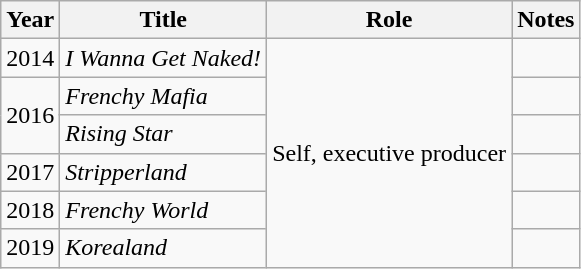<table class="wikitable">
<tr>
<th>Year</th>
<th>Title</th>
<th>Role</th>
<th>Notes</th>
</tr>
<tr>
<td>2014</td>
<td><em>I Wanna Get Naked!</em></td>
<td rowspan="6">Self, executive producer</td>
<td></td>
</tr>
<tr>
<td rowspan="2">2016</td>
<td><em>Frenchy Mafia</em></td>
<td></td>
</tr>
<tr>
<td><em>Rising Star</em></td>
<td></td>
</tr>
<tr>
<td>2017</td>
<td><em>Stripperland</em></td>
<td></td>
</tr>
<tr>
<td>2018</td>
<td><em>Frenchy World</em></td>
<td></td>
</tr>
<tr>
<td>2019</td>
<td><em>Korealand</em></td>
<td></td>
</tr>
</table>
